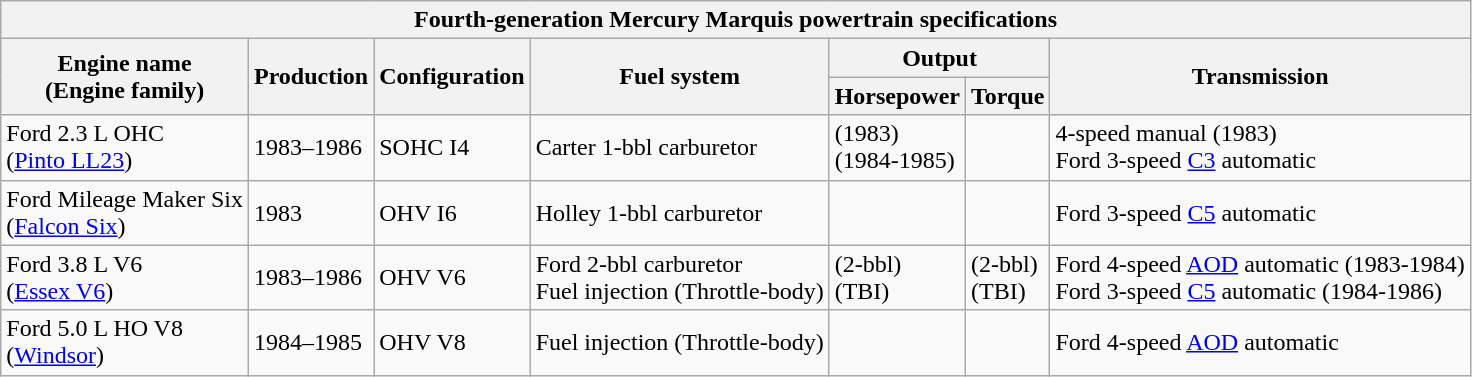<table class="wikitable">
<tr>
<th colspan="7">Fourth-generation Mercury Marquis powertrain specifications</th>
</tr>
<tr>
<th rowspan="2">Engine name<br>(Engine family)</th>
<th rowspan="2">Production</th>
<th rowspan="2">Configuration</th>
<th rowspan="2">Fuel system</th>
<th colspan="2">Output</th>
<th rowspan="2">Transmission</th>
</tr>
<tr>
<th>Horsepower</th>
<th>Torque</th>
</tr>
<tr>
<td>Ford 2.3 L OHC<br>(<a href='#'>Pinto LL23</a>)</td>
<td>1983–1986</td>
<td> SOHC I4</td>
<td>Carter 1-bbl carburetor</td>
<td> (1983)<br> (1984-1985)</td>
<td></td>
<td>4-speed manual (1983)<br>Ford 3-speed <a href='#'>C3</a> automatic</td>
</tr>
<tr>
<td>Ford Mileage Maker Six<br>(<a href='#'>Falcon Six</a>)</td>
<td>1983</td>
<td> OHV I6</td>
<td>Holley 1-bbl carburetor</td>
<td></td>
<td></td>
<td>Ford 3-speed <a href='#'>C5</a> automatic</td>
</tr>
<tr>
<td>Ford 3.8 L V6<br>(<a href='#'>Essex V6</a>)</td>
<td>1983–1986</td>
<td> OHV V6</td>
<td>Ford 2-bbl carburetor<br>Fuel injection (Throttle-body)</td>
<td> (2-bbl)<br> (TBI)</td>
<td> (2-bbl)<br> (TBI)</td>
<td>Ford 4-speed <a href='#'>AOD</a> automatic (1983-1984)<br>Ford 3-speed <a href='#'>C5</a> automatic (1984-1986)</td>
</tr>
<tr>
<td>Ford 5.0 L HO V8<br>(<a href='#'>Windsor</a>)</td>
<td>1984–1985</td>
<td> OHV V8</td>
<td>Fuel injection (Throttle-body)</td>
<td></td>
<td></td>
<td>Ford 4-speed <a href='#'>AOD</a> automatic</td>
</tr>
</table>
